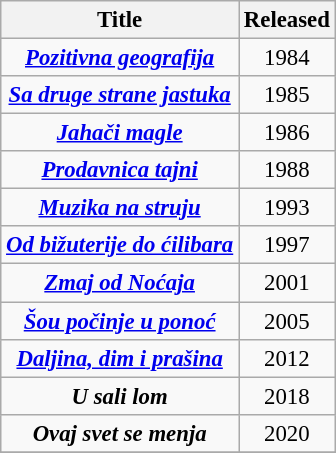<table class="wikitable" style="font-size:95%">
<tr>
<th>Title</th>
<th>Released</th>
</tr>
<tr>
<td style="text-align:center;"><strong><em><a href='#'>Pozitivna geografija</a></em></strong></td>
<td style="text-align:center;">1984</td>
</tr>
<tr>
<td style="text-align:center;"><strong><em><a href='#'>Sa druge strane jastuka</a></em></strong></td>
<td style="text-align:center;">1985</td>
</tr>
<tr>
<td style="text-align:center;"><strong><em><a href='#'>Jahači magle</a></em></strong></td>
<td style="text-align:center;">1986</td>
</tr>
<tr>
<td style="text-align:center;"><strong><em><a href='#'>Prodavnica tajni</a></em></strong></td>
<td style="text-align:center;">1988</td>
</tr>
<tr>
<td style="text-align:center;"><strong><em><a href='#'>Muzika na struju</a></em></strong></td>
<td style="text-align:center;">1993</td>
</tr>
<tr>
<td style="text-align:center;"><strong><em><a href='#'>Od bižuterije do ćilibara</a></em></strong></td>
<td style="text-align:center;">1997</td>
</tr>
<tr>
<td style="text-align:center;"><strong><em><a href='#'>Zmaj od Noćaja</a></em></strong></td>
<td style="text-align:center;">2001</td>
</tr>
<tr>
<td style="text-align:center;"><strong><em><a href='#'>Šou počinje u ponoć</a></em></strong></td>
<td style="text-align:center;">2005</td>
</tr>
<tr>
<td style="text-align:center;"><strong><em><a href='#'>Daljina, dim i prašina</a></em></strong></td>
<td style="text-align:center;">2012</td>
</tr>
<tr>
<td style="text-align:center;"><strong><em>U sali lom</em></strong></td>
<td style="text-align:center;">2018</td>
</tr>
<tr>
<td style="text-align:center;"><strong><em>Ovaj svet se menja</em></strong></td>
<td style="text-align:center;">2020</td>
</tr>
<tr>
</tr>
</table>
